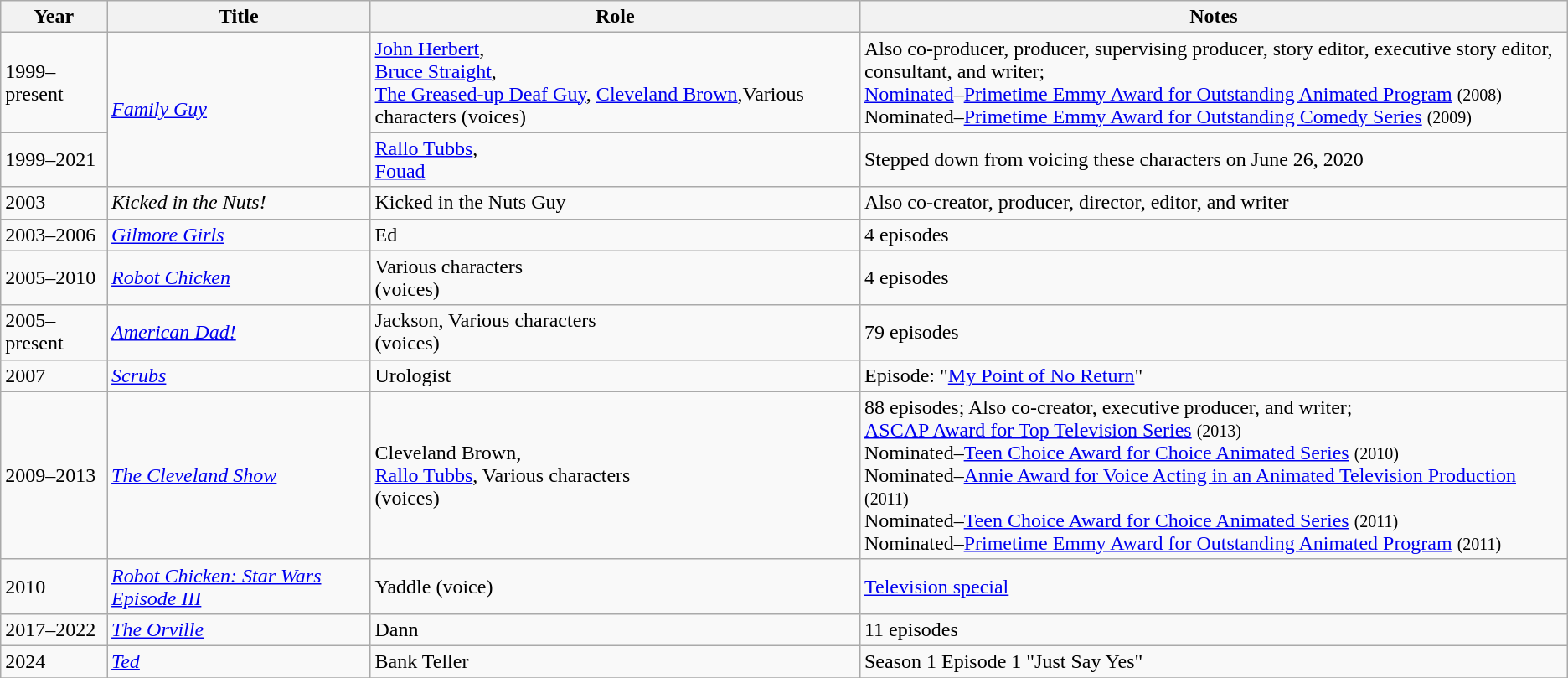<table class="wikitable">
<tr>
<th>Year</th>
<th>Title</th>
<th>Role</th>
<th>Notes</th>
</tr>
<tr>
<td>1999–present</td>
<td rowspan=2><em><a href='#'>Family Guy</a></em></td>
<td><a href='#'>John Herbert</a>,<br><a href='#'>Bruce Straight</a>,<br><a href='#'>The Greased-up Deaf Guy</a>, <a href='#'>Cleveland Brown</a>,Various characters (voices)</td>
<td>Also co-producer, producer, supervising producer, story editor, executive story editor, consultant, and writer;<br><a href='#'>Nominated</a>–<a href='#'>Primetime Emmy Award for Outstanding Animated Program</a> <small>(2008)</small><br>Nominated–<a href='#'>Primetime Emmy Award for Outstanding Comedy Series</a> <small>(2009)</small></td>
</tr>
<tr>
<td>1999–2021</td>
<td><a href='#'>Rallo Tubbs</a>,<br><a href='#'>Fouad</a></td>
<td>Stepped down from voicing these characters on June 26, 2020</td>
</tr>
<tr>
<td>2003</td>
<td><em>Kicked in the Nuts!</em></td>
<td>Kicked in the Nuts Guy</td>
<td>Also co-creator, producer, director, editor, and writer</td>
</tr>
<tr>
<td>2003–2006</td>
<td><em><a href='#'>Gilmore Girls</a></em></td>
<td>Ed</td>
<td>4 episodes</td>
</tr>
<tr>
<td>2005–2010</td>
<td><em><a href='#'>Robot Chicken</a></em></td>
<td>Various characters<br>(voices)</td>
<td>4 episodes</td>
</tr>
<tr>
<td>2005–present</td>
<td><em><a href='#'>American Dad!</a></em></td>
<td>Jackson, Various characters<br>(voices)</td>
<td>79 episodes</td>
</tr>
<tr>
<td>2007</td>
<td><em><a href='#'>Scrubs</a></em></td>
<td>Urologist</td>
<td>Episode: "<a href='#'>My Point of No Return</a>"</td>
</tr>
<tr>
<td>2009–2013</td>
<td><em><a href='#'>The Cleveland Show</a></em></td>
<td>Cleveland Brown,<br><a href='#'>Rallo Tubbs</a>, Various characters<br>(voices)</td>
<td>88 episodes; Also co-creator, executive producer, and writer;<br><a href='#'>ASCAP Award for Top Television Series</a> <small>(2013)</small><br>Nominated–<a href='#'>Teen Choice Award for Choice Animated Series</a> <small>(2010)</small><br>Nominated–<a href='#'>Annie Award for Voice Acting in an Animated Television Production</a> <small>(2011)</small><br>Nominated–<a href='#'>Teen Choice Award for Choice Animated Series</a> <small>(2011)</small><br>Nominated–<a href='#'>Primetime Emmy Award for Outstanding Animated Program</a> <small>(2011)</small></td>
</tr>
<tr>
<td>2010</td>
<td><em><a href='#'>Robot Chicken: Star Wars Episode III</a></em></td>
<td>Yaddle (voice)</td>
<td><a href='#'>Television special</a></td>
</tr>
<tr>
<td>2017–2022</td>
<td><em><a href='#'>The Orville</a></em></td>
<td>Dann</td>
<td>11 episodes</td>
</tr>
<tr>
<td>2024</td>
<td><em><a href='#'>Ted</a></em></td>
<td>Bank Teller</td>
<td>Season 1 Episode 1 "Just Say Yes"</td>
</tr>
<tr>
</tr>
</table>
